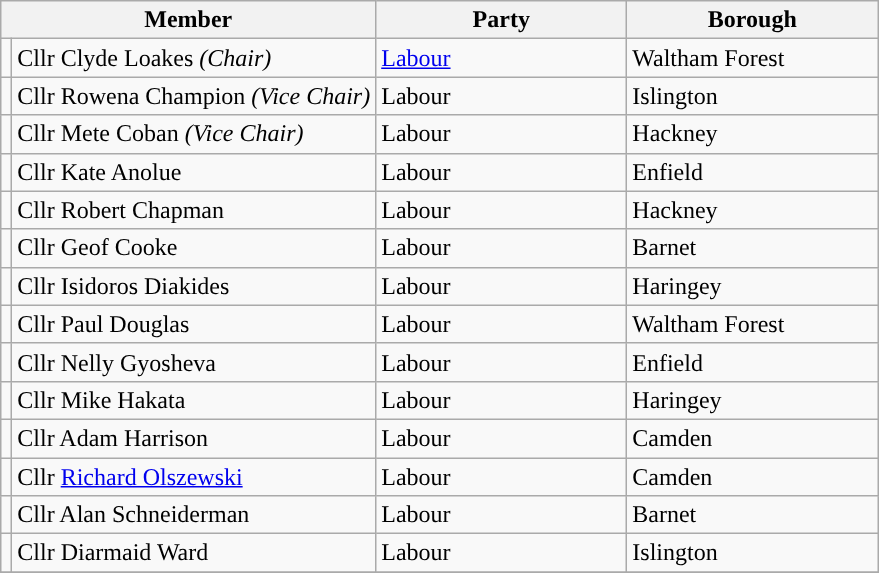<table class="wikitable">
<tr>
<th width="160px" colspan="2">Member</th>
<th width="160px" colspan="1">Party</th>
<th width="160px" colspan="2">Borough</th>
</tr>
<tr>
<td style="color:inherit;background:"></td>
<td>Cllr Clyde Loakes <em>(Chair)</em></td>
<td><a href='#'>Labour</a></td>
<td>Waltham Forest</td>
</tr>
<tr>
<td style="color:inherit;background:"></td>
<td>Cllr Rowena Champion <em>(Vice Chair)</em></td>
<td>Labour</td>
<td>Islington</td>
</tr>
<tr>
<td style="color:inherit;background:"></td>
<td>Cllr Mete Coban <em>(Vice Chair)</em></td>
<td>Labour</td>
<td>Hackney</td>
</tr>
<tr>
<td style="color:inherit;background:"></td>
<td>Cllr Kate Anolue</td>
<td>Labour</td>
<td>Enfield</td>
</tr>
<tr>
<td style="color:inherit;background:"></td>
<td>Cllr Robert Chapman</td>
<td>Labour</td>
<td>Hackney</td>
</tr>
<tr>
<td style="color:inherit;background:"></td>
<td>Cllr Geof Cooke</td>
<td>Labour</td>
<td>Barnet</td>
</tr>
<tr>
<td style="color:inherit;background:"></td>
<td>Cllr Isidoros Diakides</td>
<td>Labour</td>
<td>Haringey</td>
</tr>
<tr>
<td style="color:inherit;background:"></td>
<td>Cllr Paul Douglas</td>
<td>Labour</td>
<td>Waltham Forest</td>
</tr>
<tr>
<td style="color:inherit;background:"></td>
<td>Cllr Nelly Gyosheva</td>
<td>Labour</td>
<td>Enfield</td>
</tr>
<tr>
<td style="color:inherit;background:"></td>
<td>Cllr Mike Hakata</td>
<td>Labour</td>
<td>Haringey</td>
</tr>
<tr>
<td style="color:inherit;background:"></td>
<td>Cllr Adam Harrison</td>
<td>Labour</td>
<td>Camden</td>
</tr>
<tr>
<td style="color:inherit;background:"></td>
<td>Cllr <a href='#'>Richard Olszewski</a></td>
<td>Labour</td>
<td>Camden</td>
</tr>
<tr>
<td style="color:inherit;background:"></td>
<td>Cllr Alan Schneiderman</td>
<td>Labour</td>
<td>Barnet</td>
</tr>
<tr>
<td style="color:inherit;background:"></td>
<td>Cllr Diarmaid Ward</td>
<td>Labour</td>
<td>Islington</td>
</tr>
<tr>
</tr>
</table>
